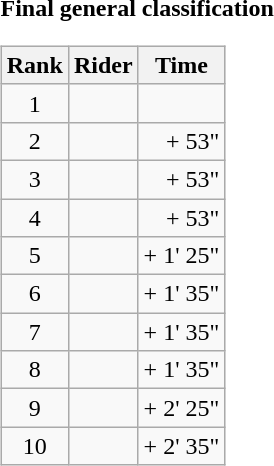<table>
<tr>
<td><strong>Final general classification</strong><br><table class="wikitable">
<tr>
<th scope="col">Rank</th>
<th scope="col">Rider</th>
<th scope="col">Time</th>
</tr>
<tr>
<td style="text-align:center;">1</td>
<td></td>
<td style="text-align:right;"></td>
</tr>
<tr>
<td style="text-align:center;">2</td>
<td></td>
<td style="text-align:right;">+ 53"</td>
</tr>
<tr>
<td style="text-align:center;">3</td>
<td></td>
<td style="text-align:right;">+ 53"</td>
</tr>
<tr>
<td style="text-align:center;">4</td>
<td></td>
<td style="text-align:right;">+ 53"</td>
</tr>
<tr>
<td style="text-align:center;">5</td>
<td></td>
<td style="text-align:right;">+ 1' 25"</td>
</tr>
<tr>
<td style="text-align:center;">6</td>
<td></td>
<td style="text-align:right;">+ 1' 35"</td>
</tr>
<tr>
<td style="text-align:center;">7</td>
<td></td>
<td style="text-align:right;">+ 1' 35"</td>
</tr>
<tr>
<td style="text-align:center;">8</td>
<td></td>
<td style="text-align:right;">+ 1' 35"</td>
</tr>
<tr>
<td style="text-align:center;">9</td>
<td></td>
<td style="text-align:right;">+ 2' 25"</td>
</tr>
<tr>
<td style="text-align:center;">10</td>
<td></td>
<td style="text-align:right;">+ 2' 35"</td>
</tr>
</table>
</td>
</tr>
</table>
